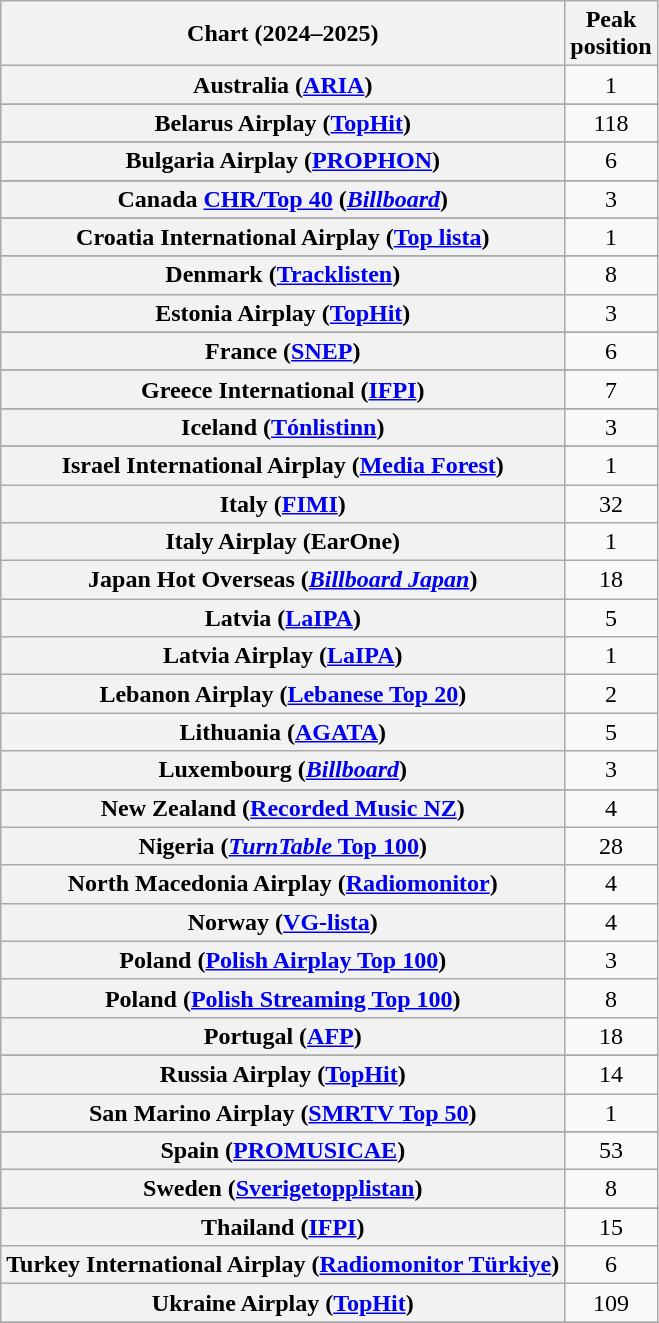<table class="wikitable sortable plainrowheaders" style="text-align:center">
<tr>
<th scope="col">Chart (2024–2025)</th>
<th scope="col">Peak<br>position</th>
</tr>
<tr>
<th scope="row">Australia (<a href='#'>ARIA</a>)</th>
<td>1</td>
</tr>
<tr>
</tr>
<tr>
<th scope="row">Belarus Airplay (<a href='#'>TopHit</a>)</th>
<td>118</td>
</tr>
<tr>
</tr>
<tr>
</tr>
<tr>
</tr>
<tr>
<th scope="row">Bulgaria Airplay (<a href='#'>PROPHON</a>)</th>
<td>6</td>
</tr>
<tr>
</tr>
<tr>
<th scope="row">Canada <a href='#'>CHR/Top 40</a> (<em><a href='#'>Billboard</a></em>)</th>
<td>3</td>
</tr>
<tr>
</tr>
<tr>
<th scope="row">Croatia International Airplay (<a href='#'>Top lista</a>)</th>
<td>1</td>
</tr>
<tr>
</tr>
<tr>
</tr>
<tr>
<th scope="row">Denmark (<a href='#'>Tracklisten</a>)</th>
<td>8</td>
</tr>
<tr>
<th scope="row">Estonia Airplay (<a href='#'>TopHit</a>)</th>
<td>3</td>
</tr>
<tr>
</tr>
<tr>
<th scope="row">France (<a href='#'>SNEP</a>)</th>
<td>6</td>
</tr>
<tr>
</tr>
<tr>
</tr>
<tr>
<th scope="row">Greece International (<a href='#'>IFPI</a>)</th>
<td>7</td>
</tr>
<tr>
</tr>
<tr>
</tr>
<tr>
<th scope="row">Iceland (<a href='#'>Tónlistinn</a>)</th>
<td>3</td>
</tr>
<tr>
</tr>
<tr>
<th scope="row">Israel International Airplay (<a href='#'>Media Forest</a>)</th>
<td>1</td>
</tr>
<tr>
<th scope="row">Italy (<a href='#'>FIMI</a>)</th>
<td>32</td>
</tr>
<tr>
<th scope="row">Italy Airplay (EarOne)</th>
<td>1</td>
</tr>
<tr>
<th scope="row">Japan Hot Overseas (<em><a href='#'>Billboard Japan</a></em>)</th>
<td>18</td>
</tr>
<tr>
<th scope="row">Latvia (<a href='#'>LaIPA</a>)</th>
<td>5</td>
</tr>
<tr>
<th scope="row">Latvia Airplay (<a href='#'>LaIPA</a>)</th>
<td>1</td>
</tr>
<tr>
<th scope="row">Lebanon Airplay (<a href='#'>Lebanese Top 20</a>)</th>
<td>2</td>
</tr>
<tr>
<th scope="row">Lithuania (<a href='#'>AGATA</a>)</th>
<td>5</td>
</tr>
<tr>
<th scope="row">Luxembourg (<em><a href='#'>Billboard</a></em>)</th>
<td>3</td>
</tr>
<tr>
</tr>
<tr>
</tr>
<tr>
<th scope="row">New Zealand (<a href='#'>Recorded Music NZ</a>)</th>
<td>4</td>
</tr>
<tr>
<th scope="row">Nigeria (<a href='#'><em>TurnTable</em> Top 100</a>)</th>
<td>28</td>
</tr>
<tr>
<th scope="row">North Macedonia Airplay (<a href='#'>Radiomonitor</a>)</th>
<td>4</td>
</tr>
<tr>
<th scope="row">Norway (<a href='#'>VG-lista</a>)</th>
<td>4</td>
</tr>
<tr>
<th scope="row">Poland (<a href='#'>Polish Airplay Top 100</a>)</th>
<td>3</td>
</tr>
<tr>
<th scope="row">Poland (<a href='#'>Polish Streaming Top 100</a>)</th>
<td>8</td>
</tr>
<tr>
<th scope="row">Portugal (<a href='#'>AFP</a>)</th>
<td>18</td>
</tr>
<tr>
</tr>
<tr>
</tr>
<tr>
<th scope="row">Russia Airplay (<a href='#'>TopHit</a>)</th>
<td>14</td>
</tr>
<tr>
<th scope="row">San Marino Airplay (<a href='#'>SMRTV Top 50</a>)</th>
<td>1</td>
</tr>
<tr>
</tr>
<tr>
</tr>
<tr>
<th scope="row">Spain (<a href='#'>PROMUSICAE</a>)</th>
<td>53</td>
</tr>
<tr>
<th scope="row">Sweden (<a href='#'>Sverigetopplistan</a>)</th>
<td>8</td>
</tr>
<tr>
</tr>
<tr>
<th scope="row">Thailand (<a href='#'>IFPI</a>)</th>
<td>15</td>
</tr>
<tr>
<th scope="row">Turkey International Airplay (<a href='#'>Radiomonitor Türkiye</a>)</th>
<td>6</td>
</tr>
<tr>
<th scope="row">Ukraine Airplay (<a href='#'>TopHit</a>)</th>
<td>109</td>
</tr>
<tr>
</tr>
<tr>
</tr>
<tr>
</tr>
<tr>
</tr>
<tr>
</tr>
<tr>
</tr>
<tr>
</tr>
</table>
